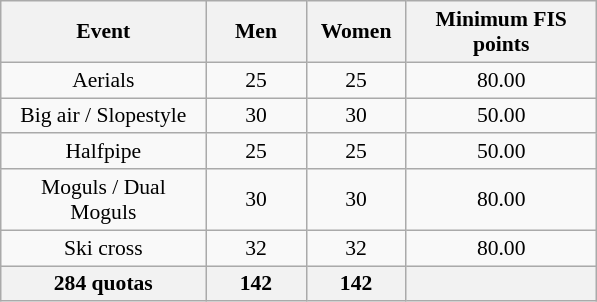<table class="wikitable sortable" style="text-align:center; font-size:90%">
<tr>
<th width="130" align="left">Event</th>
<th width="60">Men</th>
<th width="60">Women</th>
<th width="120">Minimum FIS points</th>
</tr>
<tr>
<td>Aerials</td>
<td>25</td>
<td>25</td>
<td>80.00</td>
</tr>
<tr>
<td>Big air / Slopestyle</td>
<td>30</td>
<td>30</td>
<td>50.00</td>
</tr>
<tr>
<td>Halfpipe</td>
<td>25</td>
<td>25</td>
<td>50.00</td>
</tr>
<tr>
<td>Moguls / Dual Moguls</td>
<td>30</td>
<td>30</td>
<td>80.00</td>
</tr>
<tr>
<td>Ski cross</td>
<td>32</td>
<td>32</td>
<td>80.00</td>
</tr>
<tr>
<th>284 quotas</th>
<th>142</th>
<th>142</th>
<th></th>
</tr>
</table>
